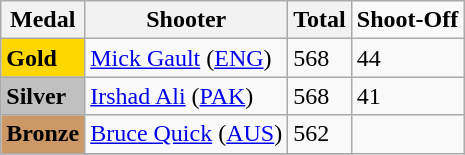<table class="wikitable">
<tr>
<th>Medal</th>
<th>Shooter</th>
<th>Total</th>
<td !align="center"><strong>Shoot-Off</strong></td>
</tr>
<tr>
<td rowspan="1" bgcolor="gold"><strong>Gold</strong></td>
<td> <a href='#'>Mick Gault</a> (<a href='#'>ENG</a>)</td>
<td>568</td>
<td>44</td>
</tr>
<tr>
<td rowspan="1" bgcolor="silver"><strong>Silver</strong></td>
<td> <a href='#'>Irshad Ali</a> (<a href='#'>PAK</a>)</td>
<td>568</td>
<td>41</td>
</tr>
<tr>
<td rowspan="1" bgcolor="cc9966"><strong>Bronze</strong></td>
<td> <a href='#'>Bruce Quick</a> (<a href='#'>AUS</a>)</td>
<td>562</td>
</tr>
<tr>
</tr>
</table>
